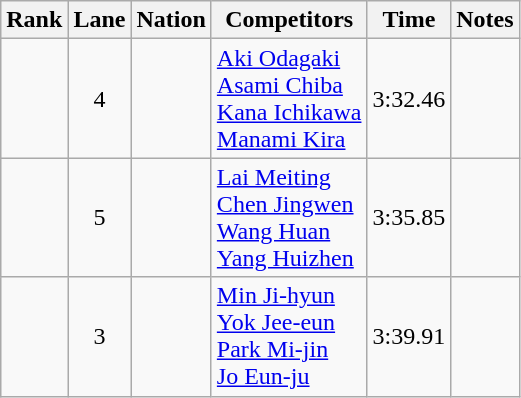<table class="wikitable sortable" style="text-align:center">
<tr>
<th>Rank</th>
<th>Lane</th>
<th>Nation</th>
<th>Competitors</th>
<th>Time</th>
<th>Notes</th>
</tr>
<tr>
<td></td>
<td>4</td>
<td align=left></td>
<td align=left><a href='#'>Aki Odagaki</a><br><a href='#'>Asami Chiba</a><br><a href='#'>Kana Ichikawa</a><br><a href='#'>Manami Kira</a></td>
<td>3:32.46</td>
<td></td>
</tr>
<tr>
<td></td>
<td>5</td>
<td align=left></td>
<td align=left><a href='#'>Lai Meiting</a><br><a href='#'>Chen Jingwen</a><br><a href='#'>Wang Huan</a><br><a href='#'>Yang Huizhen</a></td>
<td>3:35.85</td>
<td></td>
</tr>
<tr>
<td></td>
<td>3</td>
<td align=left></td>
<td align=left><a href='#'>Min Ji-hyun</a><br><a href='#'>Yok Jee-eun</a><br><a href='#'>Park Mi-jin</a><br><a href='#'>Jo Eun-ju</a></td>
<td>3:39.91</td>
<td></td>
</tr>
</table>
